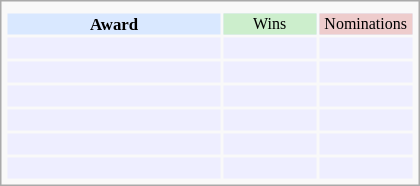<table class="infobox" style="width: 25em; text-align: left; font-size: 70%; vertical-align: middle;">
<tr>
<td colspan="3" style="text-align:center;"></td>
</tr>
<tr bgcolor=#D9E8FF style="text-align:center;">
<th style="vertical-align: middle;">Award</th>
<td style="background:#cceecc; font-size:8pt;" width="60px">Wins</td>
<td style="background:#eecccc; font-size:8pt;" width="60px">Nominations</td>
</tr>
<tr bgcolor=#eeeeff>
<td align="center"><br></td>
<td></td>
<td></td>
</tr>
<tr bgcolor=#eeeeff>
<td align="center"><br></td>
<td></td>
<td></td>
</tr>
<tr bgcolor=#eeeeff>
<td align="center"><br></td>
<td></td>
<td></td>
</tr>
<tr bgcolor=#eeeeff>
<td align="center"><br></td>
<td></td>
<td></td>
</tr>
<tr bgcolor=#eeeeff>
<td align="center"><br></td>
<td></td>
<td></td>
</tr>
<tr bgcolor=#eeeeff>
<td align="center"><br></td>
<td></td>
<td></td>
</tr>
</table>
